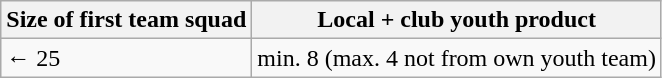<table class="wikitable">
<tr>
<th>Size of first team squad</th>
<th>Local + club youth product</th>
</tr>
<tr>
<td>← 25</td>
<td>min. 8 (max. 4 not from own youth team)</td>
</tr>
</table>
